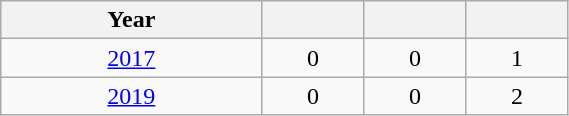<table class="wikitable" width=30% style="font-size:100%; text-align:center;">
<tr>
<th>Year</th>
<th></th>
<th></th>
<th></th>
</tr>
<tr>
<td><a href='#'>2017</a></td>
<td>0</td>
<td>0</td>
<td>1</td>
</tr>
<tr>
<td><a href='#'>2019</a></td>
<td>0</td>
<td>0</td>
<td>2</td>
</tr>
</table>
